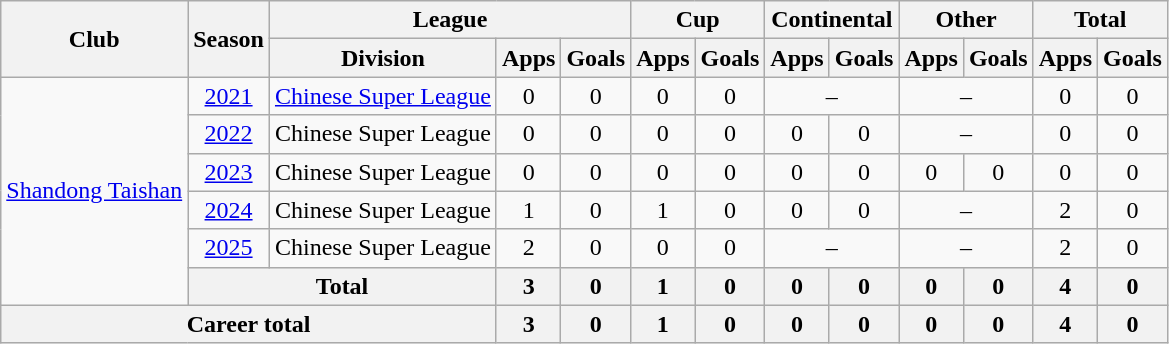<table class="wikitable" style="text-align: center">
<tr>
<th rowspan="2">Club</th>
<th rowspan="2">Season</th>
<th colspan="3">League</th>
<th colspan="2">Cup</th>
<th colspan="2">Continental</th>
<th colspan="2">Other</th>
<th colspan="2">Total</th>
</tr>
<tr>
<th>Division</th>
<th>Apps</th>
<th>Goals</th>
<th>Apps</th>
<th>Goals</th>
<th>Apps</th>
<th>Goals</th>
<th>Apps</th>
<th>Goals</th>
<th>Apps</th>
<th>Goals</th>
</tr>
<tr>
<td rowspan="6"><a href='#'>Shandong Taishan</a></td>
<td><a href='#'>2021</a></td>
<td><a href='#'>Chinese Super League</a></td>
<td>0</td>
<td>0</td>
<td>0</td>
<td>0</td>
<td colspan="2">–</td>
<td colspan="2">–</td>
<td>0</td>
<td>0</td>
</tr>
<tr>
<td><a href='#'>2022</a></td>
<td>Chinese Super League</td>
<td>0</td>
<td>0</td>
<td>0</td>
<td>0</td>
<td>0</td>
<td>0</td>
<td colspan="2">–</td>
<td>0</td>
<td>0</td>
</tr>
<tr>
<td><a href='#'>2023</a></td>
<td>Chinese Super League</td>
<td>0</td>
<td>0</td>
<td>0</td>
<td>0</td>
<td>0</td>
<td>0</td>
<td>0</td>
<td>0</td>
<td>0</td>
<td>0</td>
</tr>
<tr>
<td><a href='#'>2024</a></td>
<td>Chinese Super League</td>
<td>1</td>
<td>0</td>
<td>1</td>
<td>0</td>
<td>0</td>
<td>0</td>
<td colspan="2">–</td>
<td>2</td>
<td>0</td>
</tr>
<tr>
<td><a href='#'>2025</a></td>
<td>Chinese Super League</td>
<td>2</td>
<td>0</td>
<td>0</td>
<td>0</td>
<td colspan="2">–</td>
<td colspan="2">–</td>
<td>2</td>
<td>0</td>
</tr>
<tr>
<th colspan=2>Total</th>
<th>3</th>
<th>0</th>
<th>1</th>
<th>0</th>
<th>0</th>
<th>0</th>
<th>0</th>
<th>0</th>
<th>4</th>
<th>0</th>
</tr>
<tr>
<th colspan=3>Career total</th>
<th>3</th>
<th>0</th>
<th>1</th>
<th>0</th>
<th>0</th>
<th>0</th>
<th>0</th>
<th>0</th>
<th>4</th>
<th>0</th>
</tr>
</table>
